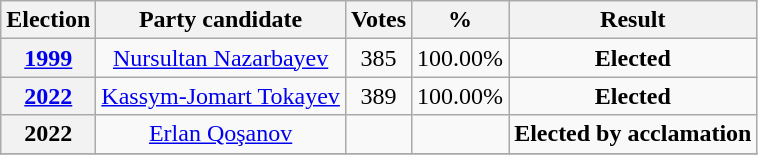<table class=wikitable style=text-align:center>
<tr>
<th><strong>Election</strong></th>
<th>Party candidate</th>
<th><strong>Votes</strong></th>
<th><strong>%</strong></th>
<th>Result</th>
</tr>
<tr>
<th><a href='#'>1999</a></th>
<td><a href='#'>Nursultan Nazarbayev</a></td>
<td>385</td>
<td>100.00%</td>
<td><strong>Elected </strong></td>
</tr>
<tr>
<th><a href='#'>2022</a></th>
<td><a href='#'>Kassym-Jomart Tokayev</a></td>
<td>389</td>
<td>100.00%</td>
<td><strong>Elected </strong></td>
</tr>
<tr>
<th>2022</th>
<td><a href='#'>Erlan Qoşanov</a></td>
<td></td>
<td></td>
<td><strong>Elected by acclamation </strong></td>
</tr>
<tr>
</tr>
</table>
